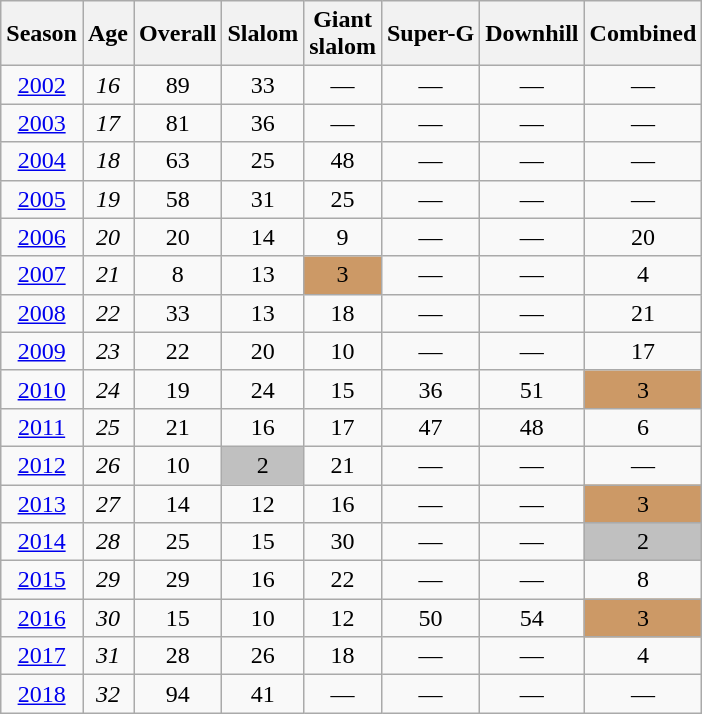<table class=wikitable style="text-align:center">
<tr>
<th>Season</th>
<th>Age</th>
<th>Overall</th>
<th>Slalom</th>
<th>Giant<br>slalom</th>
<th>Super-G</th>
<th>Downhill</th>
<th>Combined</th>
</tr>
<tr>
<td><a href='#'>2002</a></td>
<td><em>16</em></td>
<td>89</td>
<td>33</td>
<td>—</td>
<td>—</td>
<td>—</td>
<td>—</td>
</tr>
<tr>
<td><a href='#'>2003</a></td>
<td><em>17</em></td>
<td>81</td>
<td>36</td>
<td>—</td>
<td>—</td>
<td>—</td>
<td>—</td>
</tr>
<tr>
<td><a href='#'>2004</a></td>
<td><em>18</em></td>
<td>63</td>
<td>25</td>
<td>48</td>
<td>—</td>
<td>—</td>
<td>—</td>
</tr>
<tr>
<td><a href='#'>2005</a></td>
<td><em>19</em></td>
<td>58</td>
<td>31</td>
<td>25</td>
<td>—</td>
<td>—</td>
<td>—</td>
</tr>
<tr>
<td><a href='#'>2006</a></td>
<td><em>20</em></td>
<td>20</td>
<td>14</td>
<td>9</td>
<td>—</td>
<td>—</td>
<td>20</td>
</tr>
<tr>
<td><a href='#'>2007</a></td>
<td><em>21</em></td>
<td>8</td>
<td>13</td>
<td bgcolor="cc9966">3</td>
<td>—</td>
<td>—</td>
<td>4</td>
</tr>
<tr>
<td><a href='#'>2008</a></td>
<td><em>22</em></td>
<td>33</td>
<td>13</td>
<td>18</td>
<td>—</td>
<td>—</td>
<td>21</td>
</tr>
<tr>
<td><a href='#'>2009</a></td>
<td><em>23</em></td>
<td>22</td>
<td>20</td>
<td>10</td>
<td>—</td>
<td>—</td>
<td>17</td>
</tr>
<tr>
<td><a href='#'>2010</a></td>
<td><em>24</em></td>
<td>19</td>
<td>24</td>
<td>15</td>
<td>36</td>
<td>51</td>
<td bgcolor="cc9966">3</td>
</tr>
<tr>
<td><a href='#'>2011</a></td>
<td><em>25</em></td>
<td>21</td>
<td>16</td>
<td>17</td>
<td>47</td>
<td>48</td>
<td>6</td>
</tr>
<tr>
<td><a href='#'>2012</a></td>
<td><em>26</em></td>
<td>10</td>
<td bgcolor="silver">2</td>
<td>21</td>
<td>—</td>
<td>—</td>
<td>—</td>
</tr>
<tr>
<td><a href='#'>2013</a></td>
<td><em>27</em></td>
<td>14</td>
<td>12</td>
<td>16</td>
<td>—</td>
<td>—</td>
<td bgcolor="cc9966">3</td>
</tr>
<tr>
<td><a href='#'>2014</a></td>
<td><em>28</em></td>
<td>25</td>
<td>15</td>
<td>30</td>
<td>—</td>
<td>—</td>
<td bgcolor="silver">2</td>
</tr>
<tr>
<td><a href='#'>2015</a></td>
<td><em>29</em></td>
<td>29</td>
<td>16</td>
<td>22</td>
<td>—</td>
<td>—</td>
<td>8</td>
</tr>
<tr>
<td><a href='#'>2016</a></td>
<td><em>30</em></td>
<td>15</td>
<td>10</td>
<td>12</td>
<td>50</td>
<td>54</td>
<td bgcolor="cc9966">3</td>
</tr>
<tr>
<td><a href='#'>2017</a></td>
<td><em>31</em></td>
<td>28</td>
<td>26</td>
<td>18</td>
<td>—</td>
<td>—</td>
<td>4</td>
</tr>
<tr>
<td><a href='#'>2018</a></td>
<td><em>32</em></td>
<td>94</td>
<td>41</td>
<td>—</td>
<td>—</td>
<td>—</td>
<td>—</td>
</tr>
</table>
